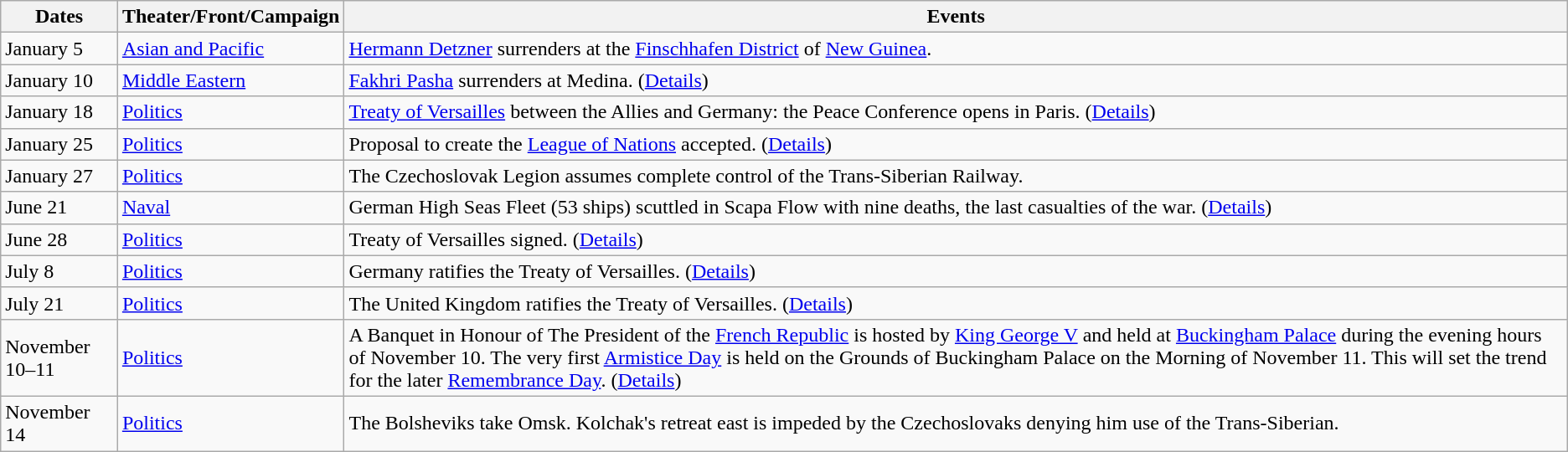<table class="wikitable">
<tr>
<th>Dates</th>
<th>Theater/Front/Campaign</th>
<th>Events</th>
</tr>
<tr>
<td>January 5</td>
<td><a href='#'>Asian and Pacific</a></td>
<td><a href='#'>Hermann Detzner</a> surrenders at the <a href='#'>Finschhafen District</a> of <a href='#'>New Guinea</a>.</td>
</tr>
<tr>
<td>January 10</td>
<td><a href='#'>Middle Eastern</a></td>
<td><a href='#'>Fakhri Pasha</a> surrenders at Medina. (<a href='#'>Details</a>)</td>
</tr>
<tr>
<td>January 18</td>
<td><a href='#'>Politics</a></td>
<td><a href='#'>Treaty of Versailles</a> between the Allies and Germany: the Peace Conference opens in Paris. (<a href='#'>Details</a>)</td>
</tr>
<tr>
<td>January 25</td>
<td><a href='#'>Politics</a></td>
<td>Proposal to create the <a href='#'>League of Nations</a> accepted. (<a href='#'>Details</a>)</td>
</tr>
<tr>
<td>January 27</td>
<td><a href='#'>Politics</a></td>
<td>The Czechoslovak Legion assumes complete control of the Trans-Siberian Railway.</td>
</tr>
<tr>
<td>June 21</td>
<td><a href='#'>Naval</a></td>
<td>German High Seas Fleet (53 ships) scuttled in Scapa Flow with nine deaths, the last casualties of the war. (<a href='#'>Details</a>)</td>
</tr>
<tr>
<td>June 28</td>
<td><a href='#'>Politics</a></td>
<td>Treaty of Versailles signed. (<a href='#'>Details</a>)</td>
</tr>
<tr>
<td>July 8</td>
<td><a href='#'>Politics</a></td>
<td>Germany ratifies the Treaty of Versailles. (<a href='#'>Details</a>)</td>
</tr>
<tr>
<td>July 21</td>
<td><a href='#'>Politics</a></td>
<td>The United Kingdom ratifies the Treaty of Versailles. (<a href='#'>Details</a>)</td>
</tr>
<tr>
<td>November 10–11</td>
<td><a href='#'>Politics</a></td>
<td>A Banquet in Honour of The President of the <a href='#'>French Republic</a> is hosted by <a href='#'>King George V</a> and held at <a href='#'>Buckingham Palace</a> during the evening hours of November 10. The very first <a href='#'>Armistice Day</a> is held on the Grounds of Buckingham Palace on the Morning of November 11. This will set the trend for the later <a href='#'>Remembrance Day</a>. (<a href='#'>Details</a>)</td>
</tr>
<tr>
<td>November 14</td>
<td><a href='#'>Politics</a></td>
<td>The Bolsheviks take Omsk. Kolchak's retreat east is impeded by the Czechoslovaks denying him use of the Trans-Siberian.</td>
</tr>
</table>
